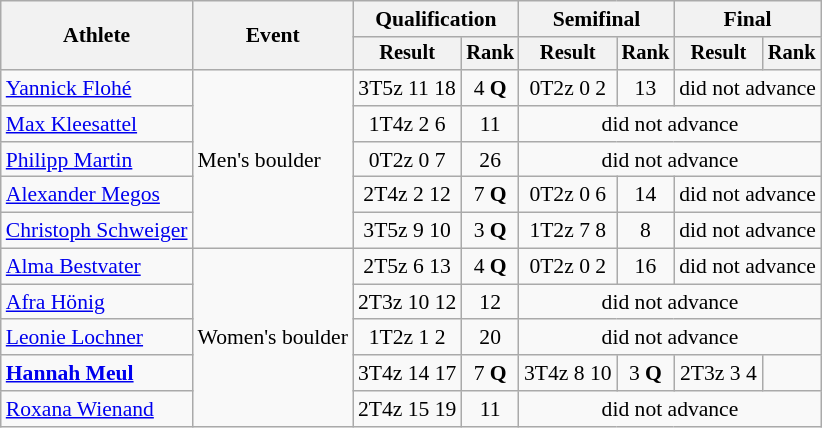<table class=wikitable style=font-size:90% align=center>
<tr>
<th rowspan=2>Athlete</th>
<th rowspan=2>Event</th>
<th colspan=2>Qualification</th>
<th colspan=2>Semifinal</th>
<th colspan=2>Final</th>
</tr>
<tr style=font-size:95%>
<th>Result</th>
<th>Rank</th>
<th>Result</th>
<th>Rank</th>
<th>Result</th>
<th>Rank</th>
</tr>
<tr align=center>
<td align=left><a href='#'>Yannick Flohé</a></td>
<td rowspan=5 align=left>Men's boulder</td>
<td>3T5z 11 18</td>
<td>4 <strong>Q</strong></td>
<td>0T2z 0 2</td>
<td>13</td>
<td colspan=2>did not advance</td>
</tr>
<tr align=center>
<td align=left><a href='#'>Max Kleesattel</a></td>
<td>1T4z 2 6</td>
<td>11</td>
<td colspan=4>did not advance</td>
</tr>
<tr align=center>
<td align=left><a href='#'>Philipp Martin</a></td>
<td>0T2z 0 7</td>
<td>26</td>
<td colspan=4>did not advance</td>
</tr>
<tr align=center>
<td align=left><a href='#'>Alexander Megos</a></td>
<td>2T4z 2 12</td>
<td>7 <strong>Q</strong></td>
<td>0T2z 0 6</td>
<td>14</td>
<td colspan=2>did not advance</td>
</tr>
<tr align=center>
<td align=left><a href='#'>Christoph Schweiger</a></td>
<td>3T5z 9 10</td>
<td>3 <strong>Q</strong></td>
<td>1T2z 7 8</td>
<td>8</td>
<td colspan=2>did not advance</td>
</tr>
<tr align=center>
<td align=left><a href='#'>Alma Bestvater</a></td>
<td rowspan=5 align=left>Women's boulder</td>
<td>2T5z 6 13</td>
<td>4 <strong>Q</strong></td>
<td>0T2z 0 2</td>
<td>16</td>
<td colspan=2>did not advance</td>
</tr>
<tr align=center>
<td align=left><a href='#'>Afra Hönig</a></td>
<td>2T3z 10 12</td>
<td>12</td>
<td colspan=4>did not advance</td>
</tr>
<tr align=center>
<td align=left><a href='#'>Leonie Lochner</a></td>
<td>1T2z 1 2</td>
<td>20</td>
<td colspan=4>did not advance</td>
</tr>
<tr align=center>
<td align=left><strong><a href='#'>Hannah Meul</a></strong></td>
<td>3T4z 14 17</td>
<td>7 <strong>Q</strong></td>
<td>3T4z 8 10</td>
<td>3 <strong>Q</strong></td>
<td>2T3z 3 4</td>
<td></td>
</tr>
<tr align=center>
<td align=left><a href='#'>Roxana Wienand</a></td>
<td>2T4z 15 19</td>
<td>11</td>
<td colspan=4>did not advance</td>
</tr>
</table>
